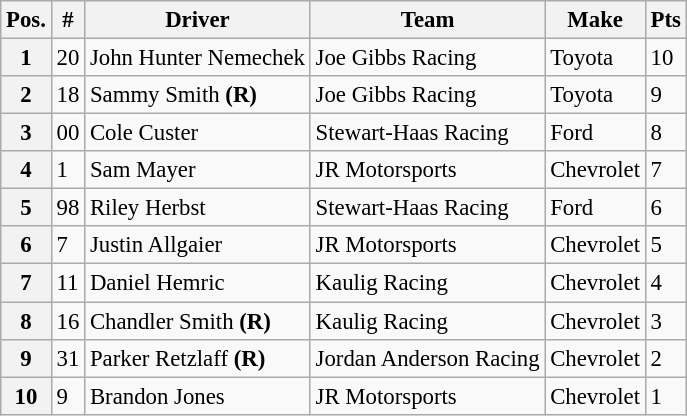<table class="wikitable" style="font-size:95%">
<tr>
<th>Pos.</th>
<th>#</th>
<th>Driver</th>
<th>Team</th>
<th>Make</th>
<th>Pts</th>
</tr>
<tr>
<th>1</th>
<td>20</td>
<td>John Hunter Nemechek</td>
<td>Joe Gibbs Racing</td>
<td>Toyota</td>
<td>10</td>
</tr>
<tr>
<th>2</th>
<td>18</td>
<td>Sammy Smith <strong>(R)</strong></td>
<td>Joe Gibbs Racing</td>
<td>Toyota</td>
<td>9</td>
</tr>
<tr>
<th>3</th>
<td>00</td>
<td>Cole Custer</td>
<td>Stewart-Haas Racing</td>
<td>Ford</td>
<td>8</td>
</tr>
<tr>
<th>4</th>
<td>1</td>
<td>Sam Mayer</td>
<td>JR Motorsports</td>
<td>Chevrolet</td>
<td>7</td>
</tr>
<tr>
<th>5</th>
<td>98</td>
<td>Riley Herbst</td>
<td>Stewart-Haas Racing</td>
<td>Ford</td>
<td>6</td>
</tr>
<tr>
<th>6</th>
<td>7</td>
<td>Justin Allgaier</td>
<td>JR Motorsports</td>
<td>Chevrolet</td>
<td>5</td>
</tr>
<tr>
<th>7</th>
<td>11</td>
<td>Daniel Hemric</td>
<td>Kaulig Racing</td>
<td>Chevrolet</td>
<td>4</td>
</tr>
<tr>
<th>8</th>
<td>16</td>
<td>Chandler Smith <strong>(R)</strong></td>
<td>Kaulig Racing</td>
<td>Chevrolet</td>
<td>3</td>
</tr>
<tr>
<th>9</th>
<td>31</td>
<td>Parker Retzlaff <strong>(R)</strong></td>
<td>Jordan Anderson Racing</td>
<td>Chevrolet</td>
<td>2</td>
</tr>
<tr>
<th>10</th>
<td>9</td>
<td>Brandon Jones</td>
<td>JR Motorsports</td>
<td>Chevrolet</td>
<td>1</td>
</tr>
</table>
